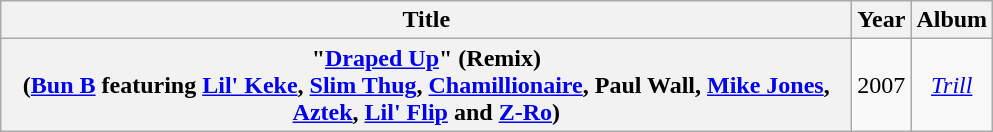<table class="wikitable plainrowheaders" style="text-align:center;">
<tr>
<th scope="col" style="width:35em;">Title</th>
<th scope="col">Year</th>
<th scope="col">Album</th>
</tr>
<tr>
<th scope="row">"<a href='#'>Draped Up</a>" (Remix)<br><span>(<a href='#'>Bun B</a> featuring <a href='#'>Lil' Keke</a>, <a href='#'>Slim Thug</a>, <a href='#'>Chamillionaire</a>, Paul Wall, <a href='#'>Mike Jones</a>, <a href='#'>Aztek</a>, <a href='#'>Lil' Flip</a> and <a href='#'>Z-Ro</a>)</span></th>
<td>2007</td>
<td><em><a href='#'>Trill</a></em></td>
</tr>
</table>
